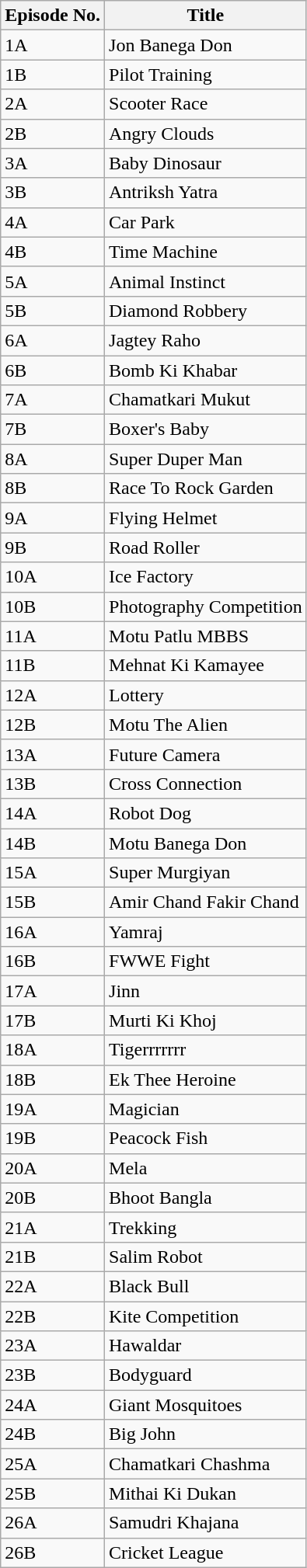<table class="wikitable">
<tr>
<th>Episode No.</th>
<th>Title</th>
</tr>
<tr>
<td>1A</td>
<td>Jon Banega Don</td>
</tr>
<tr>
<td>1B</td>
<td>Pilot Training</td>
</tr>
<tr>
<td>2A</td>
<td>Scooter Race</td>
</tr>
<tr>
<td>2B</td>
<td>Angry Clouds</td>
</tr>
<tr>
<td>3A</td>
<td>Baby Dinosaur</td>
</tr>
<tr>
<td>3B</td>
<td>Antriksh Yatra</td>
</tr>
<tr>
<td>4A</td>
<td>Car Park</td>
</tr>
<tr>
<td>4B</td>
<td>Time Machine</td>
</tr>
<tr>
<td>5A</td>
<td>Animal Instinct</td>
</tr>
<tr>
<td>5B</td>
<td>Diamond Robbery</td>
</tr>
<tr>
<td>6A</td>
<td>Jagtey Raho</td>
</tr>
<tr>
<td>6B</td>
<td>Bomb Ki Khabar</td>
</tr>
<tr>
<td>7A</td>
<td>Chamatkari Mukut</td>
</tr>
<tr>
<td>7B</td>
<td>Boxer's Baby</td>
</tr>
<tr>
<td>8A</td>
<td>Super Duper Man</td>
</tr>
<tr>
<td>8B</td>
<td>Race To Rock Garden</td>
</tr>
<tr>
<td>9A</td>
<td>Flying Helmet</td>
</tr>
<tr>
<td>9B</td>
<td>Road Roller</td>
</tr>
<tr>
<td>10A</td>
<td>Ice Factory</td>
</tr>
<tr>
<td>10B</td>
<td>Photography Competition</td>
</tr>
<tr>
<td>11A</td>
<td>Motu Patlu MBBS</td>
</tr>
<tr>
<td>11B</td>
<td>Mehnat Ki Kamayee</td>
</tr>
<tr>
<td>12A</td>
<td>Lottery</td>
</tr>
<tr>
<td>12B</td>
<td>Motu The Alien</td>
</tr>
<tr>
<td>13A</td>
<td>Future Camera</td>
</tr>
<tr>
<td>13B</td>
<td>Cross Connection</td>
</tr>
<tr>
<td>14A</td>
<td>Robot Dog</td>
</tr>
<tr>
<td>14B</td>
<td>Motu Banega Don</td>
</tr>
<tr>
<td>15A</td>
<td>Super Murgiyan</td>
</tr>
<tr>
<td>15B</td>
<td>Amir Chand Fakir Chand</td>
</tr>
<tr>
<td>16A</td>
<td>Yamraj</td>
</tr>
<tr>
<td>16B</td>
<td>FWWE Fight</td>
</tr>
<tr>
<td>17A</td>
<td>Jinn</td>
</tr>
<tr>
<td>17B</td>
<td>Murti Ki Khoj</td>
</tr>
<tr>
<td>18A</td>
<td>Tigerrrrrrr</td>
</tr>
<tr>
<td>18B</td>
<td>Ek Thee Heroine</td>
</tr>
<tr>
<td>19A</td>
<td>Magician</td>
</tr>
<tr>
<td>19B</td>
<td>Peacock Fish</td>
</tr>
<tr>
<td>20A</td>
<td>Mela</td>
</tr>
<tr>
<td>20B</td>
<td>Bhoot Bangla</td>
</tr>
<tr>
<td>21A</td>
<td>Trekking</td>
</tr>
<tr>
<td>21B</td>
<td>Salim Robot</td>
</tr>
<tr>
<td>22A</td>
<td>Black Bull</td>
</tr>
<tr>
<td>22B</td>
<td>Kite Competition</td>
</tr>
<tr>
<td>23A</td>
<td>Hawaldar</td>
</tr>
<tr>
<td>23B</td>
<td>Bodyguard</td>
</tr>
<tr>
<td>24A</td>
<td>Giant Mosquitoes</td>
</tr>
<tr>
<td>24B</td>
<td>Big John</td>
</tr>
<tr>
<td>25A</td>
<td>Chamatkari Chashma</td>
</tr>
<tr>
<td>25B</td>
<td>Mithai Ki Dukan</td>
</tr>
<tr>
<td>26A</td>
<td>Samudri Khajana</td>
</tr>
<tr>
<td>26B</td>
<td>Cricket League</td>
</tr>
</table>
